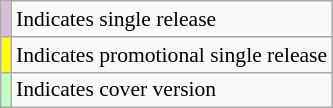<table class="wikitable" style="font-size:90%;">
<tr>
<td style="background-color:#D8BFD8"></td>
<td>Indicates single release</td>
</tr>
<tr>
<td style="background-color:#ffff00"></td>
<td>Indicates promotional single release</td>
</tr>
<tr>
<td style="background-color:#bfffc0"></td>
<td>Indicates cover version</td>
</tr>
</table>
